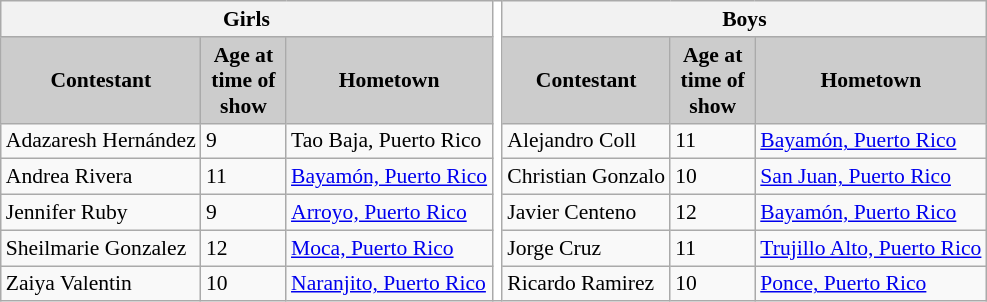<table class="wikitable plainrowheaders" style="font-size:90%">
<tr>
<th colspan=3>Girls</th>
<td rowspan=7 style="background:#fff"></td>
<th colspan=3>Boys</th>
</tr>
<tr style="background:#ccc; text-align:center;">
<td><strong>Contestant</strong></td>
<td style="width:50px;"><strong>Age at time of show</strong></td>
<td><strong>Hometown</strong></td>
<td><strong>Contestant</strong></td>
<td style="width:50px;"><strong>Age at time of show</strong></td>
<td><strong>Hometown</strong></td>
</tr>
<tr>
<td>Adazaresh Hernández</td>
<td>9</td>
<td>Tao Baja, Puerto Rico</td>
<td>Alejandro Coll</td>
<td>11</td>
<td><a href='#'>Bayamón, Puerto Rico</a></td>
</tr>
<tr>
<td>Andrea Rivera</td>
<td>11</td>
<td><a href='#'>Bayamón, Puerto Rico</a></td>
<td>Christian Gonzalo</td>
<td>10</td>
<td><a href='#'>San Juan, Puerto Rico</a></td>
</tr>
<tr>
<td>Jennifer Ruby</td>
<td>9</td>
<td><a href='#'>Arroyo, Puerto Rico</a></td>
<td>Javier Centeno</td>
<td>12</td>
<td><a href='#'>Bayamón, Puerto Rico</a></td>
</tr>
<tr>
<td>Sheilmarie Gonzalez</td>
<td>12</td>
<td><a href='#'>Moca, Puerto Rico</a></td>
<td>Jorge Cruz</td>
<td>11</td>
<td><a href='#'>Trujillo Alto, Puerto Rico</a></td>
</tr>
<tr>
<td>Zaiya Valentin</td>
<td>10</td>
<td><a href='#'>Naranjito, Puerto Rico</a></td>
<td>Ricardo Ramirez</td>
<td>10</td>
<td><a href='#'>Ponce, Puerto Rico</a></td>
</tr>
</table>
